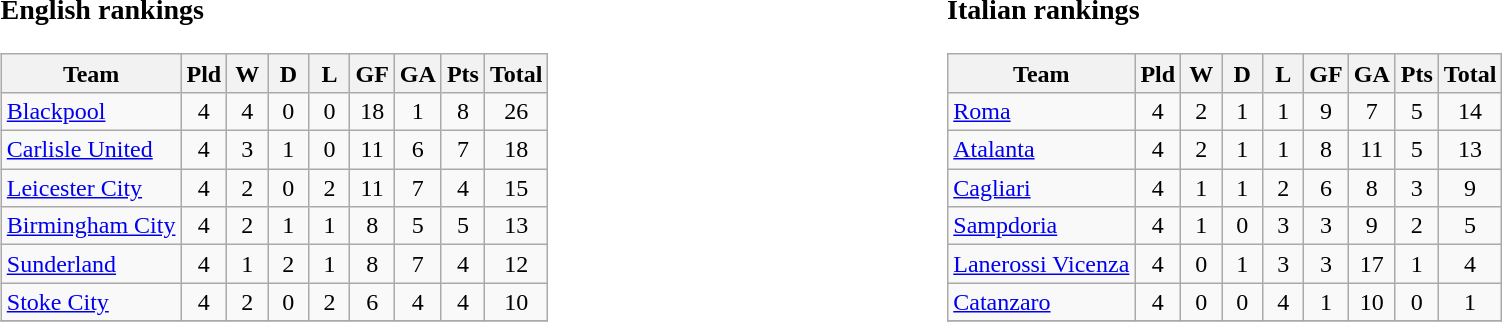<table width = 100%>
<tr>
<td width=50% valign=top><br><h3>English rankings</h3><table class="wikitable" style="text-align: center;">
<tr>
<th>Team</th>
<th width="20" abbr="Played">Pld</th>
<th width="20" abbr="Won">W</th>
<th width="20" abbr="Drawn">D</th>
<th width="20" abbr="Lost">L</th>
<th width="20" abbr="Goals for">GF</th>
<th width="20" abbr="Goals against">GA</th>
<th width="20" abbr="Points">Pts</th>
<th abbr="Total points">Total</th>
</tr>
<tr>
<td scope="row" style="text-align:left"><a href='#'>Blackpool</a></td>
<td>4</td>
<td>4</td>
<td>0</td>
<td>0</td>
<td>18</td>
<td>1</td>
<td>8</td>
<td>26</td>
</tr>
<tr>
<td scope="row" style="text-align:left"><a href='#'>Carlisle United</a></td>
<td>4</td>
<td>3</td>
<td>1</td>
<td>0</td>
<td>11</td>
<td>6</td>
<td>7</td>
<td>18</td>
</tr>
<tr>
<td scope="row" style="text-align:left"><a href='#'>Leicester City</a></td>
<td>4</td>
<td>2</td>
<td>0</td>
<td>2</td>
<td>11</td>
<td>7</td>
<td>4</td>
<td>15</td>
</tr>
<tr>
<td scope="row" style="text-align:left"><a href='#'>Birmingham City</a></td>
<td>4</td>
<td>2</td>
<td>1</td>
<td>1</td>
<td>8</td>
<td>5</td>
<td>5</td>
<td>13</td>
</tr>
<tr>
<td scope="row" style="text-align:left"><a href='#'>Sunderland</a></td>
<td>4</td>
<td>1</td>
<td>2</td>
<td>1</td>
<td>8</td>
<td>7</td>
<td>4</td>
<td>12</td>
</tr>
<tr>
<td scope="row" style="text-align:left"><a href='#'>Stoke City</a></td>
<td>4</td>
<td>2</td>
<td>0</td>
<td>2</td>
<td>6</td>
<td>4</td>
<td>4</td>
<td>10</td>
</tr>
<tr>
</tr>
</table>
</td>
<td width=50% valign=top><br><h3>Italian rankings</h3><table class="wikitable" style="text-align: center;">
<tr>
<th>Team</th>
<th width="20" abbr="Played">Pld</th>
<th width="20" abbr="Won">W</th>
<th width="20" abbr="Drawn">D</th>
<th width="20" abbr="Lost">L</th>
<th width="20" abbr="Goals for">GF</th>
<th width="20" abbr="Goals against">GA</th>
<th width="20" abbr="Points">Pts</th>
<th abbr="Total points">Total</th>
</tr>
<tr>
<td scope="row" style="text-align:left"><a href='#'>Roma</a></td>
<td>4</td>
<td>2</td>
<td>1</td>
<td>1</td>
<td>9</td>
<td>7</td>
<td>5</td>
<td>14</td>
</tr>
<tr>
<td scope="row" style="text-align:left"><a href='#'>Atalanta</a></td>
<td>4</td>
<td>2</td>
<td>1</td>
<td>1</td>
<td>8</td>
<td>11</td>
<td>5</td>
<td>13</td>
</tr>
<tr>
<td scope="row" style="text-align:left"><a href='#'>Cagliari</a></td>
<td>4</td>
<td>1</td>
<td>1</td>
<td>2</td>
<td>6</td>
<td>8</td>
<td>3</td>
<td>9</td>
</tr>
<tr>
<td scope="row" style="text-align:left"><a href='#'>Sampdoria</a></td>
<td>4</td>
<td>1</td>
<td>0</td>
<td>3</td>
<td>3</td>
<td>9</td>
<td>2</td>
<td>5</td>
</tr>
<tr>
<td scope="row" style="text-align:left"><a href='#'>Lanerossi Vicenza</a></td>
<td>4</td>
<td>0</td>
<td>1</td>
<td>3</td>
<td>3</td>
<td>17</td>
<td>1</td>
<td>4</td>
</tr>
<tr>
<td scope="row" style="text-align:left"><a href='#'>Catanzaro</a></td>
<td>4</td>
<td>0</td>
<td>0</td>
<td>4</td>
<td>1</td>
<td>10</td>
<td>0</td>
<td>1</td>
</tr>
<tr>
</tr>
</table>
</td>
</tr>
</table>
